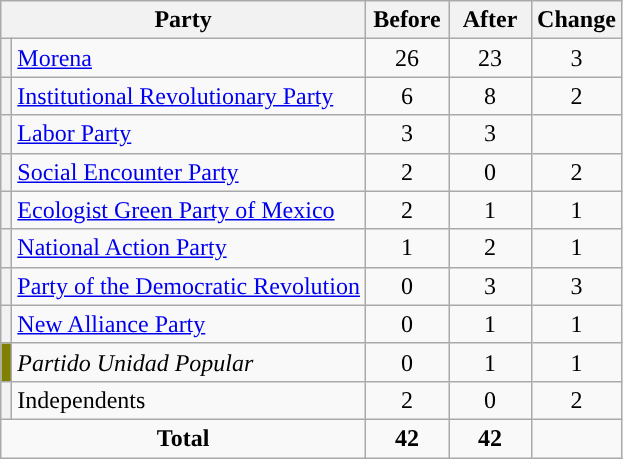<table class="wikitable" style="text-align:center;">
<tr>
<th colspan="2">Party</th>
<th style="width:3em">Before</th>
<th style="width:3em">After</th>
<th style="width:3em">Change</th>
</tr>
<tr>
<th style="background-color:"></th>
<td style="text-align:left;"><a href='#'>Morena</a></td>
<td>26</td>
<td>23</td>
<td>3</td>
</tr>
<tr>
<th style="background-color:"></th>
<td style="text-align:left;"><a href='#'>Institutional Revolutionary Party</a></td>
<td>6</td>
<td>8</td>
<td>2</td>
</tr>
<tr>
<th style="background-color:"></th>
<td style="text-align:left;"><a href='#'>Labor Party</a></td>
<td>3</td>
<td>3</td>
<td></td>
</tr>
<tr>
<th style="background-color:"></th>
<td style="text-align:left;"><a href='#'>Social Encounter Party</a></td>
<td>2</td>
<td>0</td>
<td>2</td>
</tr>
<tr>
<th style="background-color:"></th>
<td style="text-align:left;"><a href='#'>Ecologist Green Party of Mexico</a></td>
<td>2</td>
<td>1</td>
<td>1</td>
</tr>
<tr>
<th style="background-color:"></th>
<td style="text-align:left;"><a href='#'>National Action Party</a></td>
<td>1</td>
<td>2</td>
<td>1</td>
</tr>
<tr>
<th style="background-color:"></th>
<td style="text-align:left;"><a href='#'>Party of the Democratic Revolution</a></td>
<td>0</td>
<td>3</td>
<td>3</td>
</tr>
<tr>
<th style="background-color:"></th>
<td style="text-align:left;"><a href='#'>New Alliance Party</a></td>
<td>0</td>
<td>1</td>
<td>1</td>
</tr>
<tr>
<th style="background-color:#808000;"></th>
<td style="text-align:left;"><em>Partido Unidad Popular</em></td>
<td>0</td>
<td>1</td>
<td>1</td>
</tr>
<tr>
<th style="background-color:"></th>
<td style="text-align:left;">Independents</td>
<td>2</td>
<td>0</td>
<td>2</td>
</tr>
<tr>
<td colspan="2"><strong>Total</strong></td>
<td><strong>42</strong></td>
<td><strong>42</strong></td>
<td></td>
</tr>
</table>
